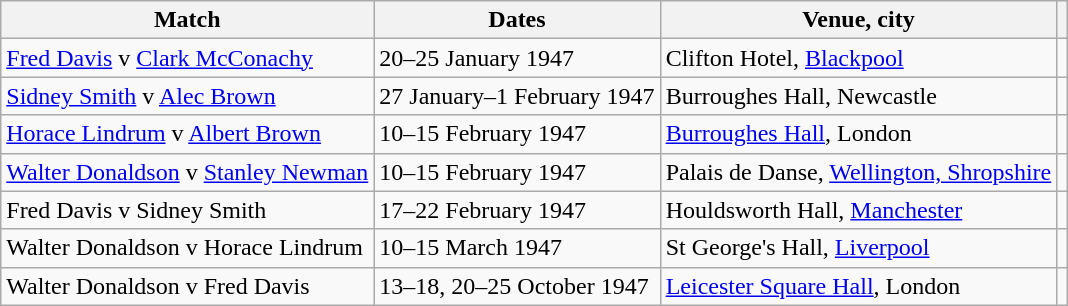<table class="wikitable">
<tr>
<th scope="col">Match</th>
<th scope="col">Dates</th>
<th scope="col">Venue, city</th>
<th scope="col"></th>
</tr>
<tr>
<td><a href='#'>Fred Davis</a> v <a href='#'>Clark McConachy</a></td>
<td>20–25 January 1947</td>
<td>Clifton Hotel, <a href='#'>Blackpool</a></td>
<td></td>
</tr>
<tr>
<td><a href='#'>Sidney Smith</a> v <a href='#'>Alec Brown</a></td>
<td>27 January–1 February 1947</td>
<td>Burroughes Hall, Newcastle</td>
<td></td>
</tr>
<tr>
<td><a href='#'>Horace Lindrum</a> v <a href='#'>Albert Brown</a></td>
<td>10–15 February 1947</td>
<td><a href='#'>Burroughes Hall</a>, London</td>
<td></td>
</tr>
<tr>
<td><a href='#'>Walter Donaldson</a> v <a href='#'>Stanley Newman</a></td>
<td>10–15 February 1947</td>
<td>Palais de Danse, <a href='#'>Wellington, Shropshire</a></td>
<td></td>
</tr>
<tr>
<td>Fred Davis v Sidney Smith</td>
<td>17–22 February 1947</td>
<td>Houldsworth Hall, <a href='#'>Manchester</a></td>
<td></td>
</tr>
<tr>
<td>Walter Donaldson v Horace Lindrum</td>
<td>10–15 March 1947</td>
<td>St George's Hall, <a href='#'>Liverpool</a></td>
<td></td>
</tr>
<tr>
<td>Walter Donaldson v Fred Davis</td>
<td>13–18, 20–25 October 1947</td>
<td><a href='#'>Leicester Square Hall</a>, London</td>
<td></td>
</tr>
</table>
